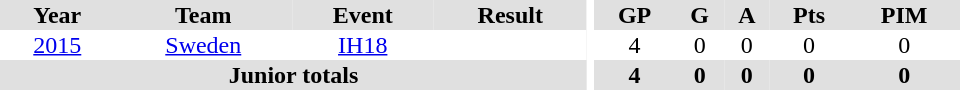<table border="0" cellpadding="1" cellspacing="0" ID="Table3" style="text-align:center; width:40em">
<tr ALIGN="center" bgcolor="#e0e0e0">
<th>Year</th>
<th>Team</th>
<th>Event</th>
<th>Result</th>
<th rowspan="99" bgcolor="#ffffff"></th>
<th>GP</th>
<th>G</th>
<th>A</th>
<th>Pts</th>
<th>PIM</th>
</tr>
<tr>
<td><a href='#'>2015</a></td>
<td><a href='#'>Sweden</a></td>
<td><a href='#'>IH18</a></td>
<td></td>
<td>4</td>
<td>0</td>
<td>0</td>
<td>0</td>
<td>0</td>
</tr>
<tr bgcolor="#e0e0e0">
<th colspan="4">Junior totals</th>
<th>4</th>
<th>0</th>
<th>0</th>
<th>0</th>
<th>0</th>
</tr>
</table>
